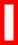<table class="wikitable" style="border: 3px solid red">
<tr>
<td><br></td>
</tr>
</table>
